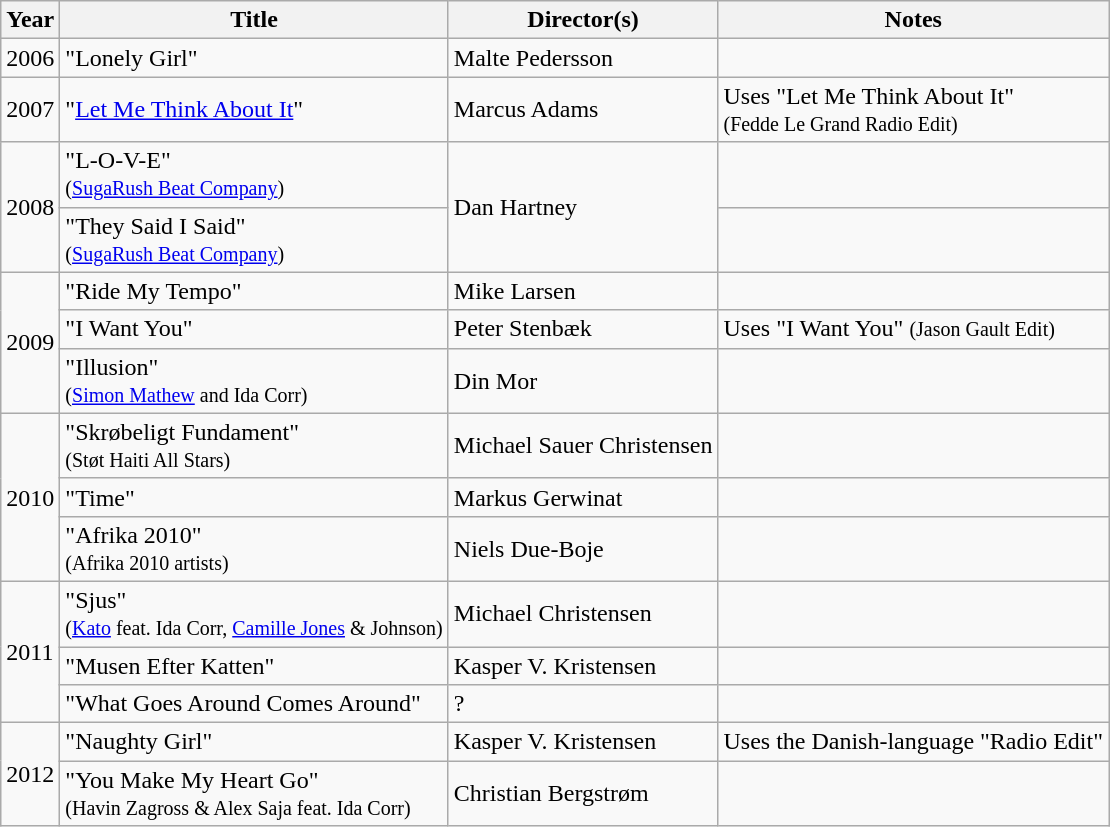<table class="wikitable">
<tr>
<th scope="col">Year</th>
<th scope="col">Title</th>
<th scope="col">Director(s)</th>
<th scope="col">Notes</th>
</tr>
<tr>
<td>2006</td>
<td>"Lonely Girl"</td>
<td>Malte Pedersson</td>
<td></td>
</tr>
<tr>
<td>2007</td>
<td>"<a href='#'>Let Me Think About It</a>"</td>
<td>Marcus Adams</td>
<td>Uses "Let Me Think About It" <br><small>(Fedde Le Grand Radio Edit)</small></td>
</tr>
<tr>
<td rowspan="2">2008</td>
<td>"L-O-V-E" <br><small>(<a href='#'>SugaRush Beat Company</a>)</small></td>
<td rowspan="2">Dan Hartney</td>
<td></td>
</tr>
<tr>
<td>"They Said I Said" <br><small>(<a href='#'>SugaRush Beat Company</a>)</small></td>
<td></td>
</tr>
<tr>
<td rowspan="3">2009</td>
<td>"Ride My Tempo"</td>
<td>Mike Larsen</td>
<td></td>
</tr>
<tr>
<td>"I Want You"</td>
<td>Peter Stenbæk</td>
<td>Uses "I Want You" <small>(Jason Gault Edit)</small></td>
</tr>
<tr>
<td>"Illusion"<br><small>(<a href='#'>Simon Mathew</a> and Ida Corr)</small></td>
<td>Din Mor</td>
<td></td>
</tr>
<tr>
<td rowspan="3">2010</td>
<td>"Skrøbeligt Fundament"<br><small>(Støt Haiti All Stars)</small></td>
<td>Michael Sauer Christensen</td>
<td></td>
</tr>
<tr>
<td>"Time"</td>
<td>Markus Gerwinat</td>
<td></td>
</tr>
<tr>
<td>"Afrika 2010"<br><small>(Afrika 2010 artists)</small></td>
<td>Niels Due-Boje</td>
<td></td>
</tr>
<tr>
<td rowspan="3">2011</td>
<td>"Sjus"<br><small>(<a href='#'>Kato</a> feat. Ida Corr, <a href='#'>Camille Jones</a> & Johnson)</small></td>
<td>Michael Christensen</td>
<td></td>
</tr>
<tr>
<td>"Musen Efter Katten"</td>
<td>Kasper V. Kristensen</td>
<td></td>
</tr>
<tr>
<td>"What Goes Around Comes Around"</td>
<td>?</td>
<td></td>
</tr>
<tr>
<td rowspan="2">2012</td>
<td>"Naughty Girl"</td>
<td>Kasper V. Kristensen</td>
<td>Uses the Danish-language "Radio Edit"</td>
</tr>
<tr>
<td>"You Make My Heart Go"<br><small>(Havin Zagross & Alex Saja feat. Ida Corr)</small></td>
<td>Christian Bergstrøm</td>
<td></td>
</tr>
</table>
